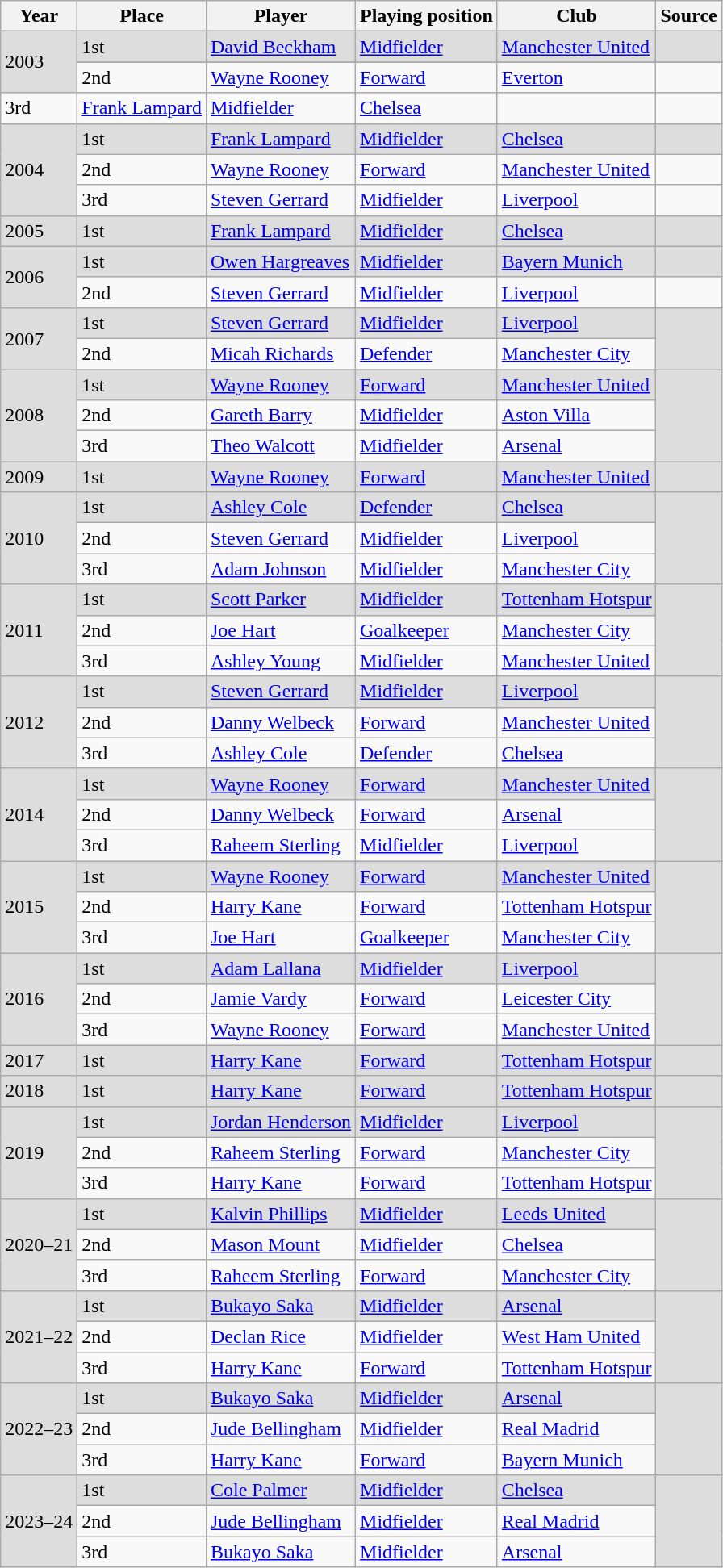<table class="wikitable sortable">
<tr>
<th>Year</th>
<th>Place</th>
<th>Player</th>
<th>Playing position</th>
<th>Club</th>
<th>Source</th>
</tr>
<tr bgcolor=#dddddd>
<td rowspan="3">2003</td>
<td>1st</td>
<td><a href='#'>David Beckham</a></td>
<td><a href='#'>Midfielder</a></td>
<td> <a href='#'>Manchester United</a></td>
<td></td>
</tr>
<tr bgcolor=#dddddd>
</tr>
<tr>
<td>2nd</td>
<td><a href='#'>Wayne Rooney</a></td>
<td><a href='#'>Forward</a></td>
<td> <a href='#'>Everton</a></td>
<td></td>
</tr>
<tr>
<td>3rd</td>
<td><a href='#'>Frank Lampard</a></td>
<td><a href='#'>Midfielder</a></td>
<td> <a href='#'>Chelsea</a></td>
<td></td>
</tr>
<tr bgcolor=#dddddd>
<td rowspan="3">2004</td>
<td>1st</td>
<td><a href='#'>Frank Lampard</a></td>
<td><a href='#'>Midfielder</a></td>
<td> <a href='#'>Chelsea</a></td>
<td></td>
</tr>
<tr>
<td>2nd</td>
<td><a href='#'>Wayne Rooney</a></td>
<td><a href='#'>Forward</a></td>
<td> <a href='#'>Manchester United</a></td>
<td></td>
</tr>
<tr>
<td>3rd</td>
<td><a href='#'>Steven Gerrard</a></td>
<td><a href='#'>Midfielder</a></td>
<td> <a href='#'>Liverpool</a></td>
<td></td>
</tr>
<tr bgcolor=#dddddd>
<td>2005</td>
<td>1st</td>
<td><a href='#'>Frank Lampard</a></td>
<td><a href='#'>Midfielder</a></td>
<td> <a href='#'>Chelsea</a></td>
<td></td>
</tr>
<tr bgcolor=#dddddd>
<td rowspan="2">2006</td>
<td>1st</td>
<td><a href='#'>Owen Hargreaves</a></td>
<td><a href='#'>Midfielder</a></td>
<td> <a href='#'>Bayern Munich</a></td>
<td></td>
</tr>
<tr>
<td>2nd</td>
<td><a href='#'>Steven Gerrard</a></td>
<td><a href='#'>Midfielder</a></td>
<td> <a href='#'>Liverpool</a></td>
<td></td>
</tr>
<tr bgcolor=#dddddd>
<td rowspan="2">2007</td>
<td>1st</td>
<td><a href='#'>Steven Gerrard</a></td>
<td><a href='#'>Midfielder</a></td>
<td> <a href='#'>Liverpool</a></td>
<td rowspan="2"></td>
</tr>
<tr>
<td>2nd</td>
<td><a href='#'>Micah Richards</a></td>
<td><a href='#'>Defender</a></td>
<td> <a href='#'>Manchester City</a></td>
</tr>
<tr bgcolor=#dddddd>
<td rowspan="3">2008</td>
<td>1st</td>
<td><a href='#'>Wayne Rooney</a></td>
<td><a href='#'>Forward</a></td>
<td> <a href='#'>Manchester United</a></td>
<td rowspan="3"></td>
</tr>
<tr>
<td>2nd</td>
<td><a href='#'>Gareth Barry</a></td>
<td><a href='#'>Midfielder</a></td>
<td> <a href='#'>Aston Villa</a></td>
</tr>
<tr>
<td>3rd</td>
<td><a href='#'>Theo Walcott</a></td>
<td><a href='#'>Midfielder</a></td>
<td> <a href='#'>Arsenal</a></td>
</tr>
<tr bgcolor=#dddddd>
<td>2009</td>
<td>1st</td>
<td><a href='#'>Wayne Rooney</a></td>
<td><a href='#'>Forward</a></td>
<td> <a href='#'>Manchester United</a></td>
<td></td>
</tr>
<tr bgcolor=#dddddd>
<td rowspan="3">2010</td>
<td>1st</td>
<td><a href='#'>Ashley Cole</a></td>
<td><a href='#'>Defender</a></td>
<td> <a href='#'>Chelsea</a></td>
<td rowspan="3"></td>
</tr>
<tr>
<td>2nd</td>
<td><a href='#'>Steven Gerrard</a></td>
<td><a href='#'>Midfielder</a></td>
<td> <a href='#'>Liverpool</a></td>
</tr>
<tr>
<td>3rd</td>
<td><a href='#'>Adam Johnson</a></td>
<td><a href='#'>Midfielder</a></td>
<td> <a href='#'>Manchester City</a></td>
</tr>
<tr bgcolor=#dddddd>
<td rowspan="3">2011</td>
<td>1st</td>
<td><a href='#'>Scott Parker</a></td>
<td><a href='#'>Midfielder</a></td>
<td> <a href='#'>Tottenham Hotspur</a></td>
<td rowspan="3"></td>
</tr>
<tr>
<td>2nd</td>
<td><a href='#'>Joe Hart</a></td>
<td><a href='#'>Goalkeeper</a></td>
<td> <a href='#'>Manchester City</a></td>
</tr>
<tr>
<td>3rd</td>
<td><a href='#'>Ashley Young</a></td>
<td><a href='#'>Midfielder</a></td>
<td> <a href='#'>Manchester United</a></td>
</tr>
<tr bgcolor=#dddddd>
<td rowspan="3">2012</td>
<td>1st</td>
<td><a href='#'>Steven Gerrard</a></td>
<td><a href='#'>Midfielder</a></td>
<td> <a href='#'>Liverpool</a></td>
<td rowspan="3"></td>
</tr>
<tr>
<td>2nd</td>
<td><a href='#'>Danny Welbeck</a></td>
<td><a href='#'>Forward</a></td>
<td> <a href='#'>Manchester United</a></td>
</tr>
<tr>
<td>3rd</td>
<td><a href='#'>Ashley Cole</a></td>
<td><a href='#'>Defender</a></td>
<td> <a href='#'>Chelsea</a></td>
</tr>
<tr bgcolor=#dddddd>
<td rowspan="3">2014</td>
<td>1st</td>
<td><a href='#'>Wayne Rooney</a></td>
<td><a href='#'>Forward</a></td>
<td> <a href='#'>Manchester United</a></td>
<td rowspan="3"></td>
</tr>
<tr>
<td>2nd</td>
<td><a href='#'>Danny Welbeck</a></td>
<td><a href='#'>Forward</a></td>
<td> <a href='#'>Arsenal</a></td>
</tr>
<tr>
<td>3rd</td>
<td><a href='#'>Raheem Sterling</a></td>
<td><a href='#'>Midfielder</a></td>
<td> <a href='#'>Liverpool</a></td>
</tr>
<tr bgcolor=#dddddd>
<td rowspan="3">2015</td>
<td>1st</td>
<td><a href='#'>Wayne Rooney</a></td>
<td><a href='#'>Forward</a></td>
<td> <a href='#'>Manchester United</a></td>
<td rowspan="3"></td>
</tr>
<tr>
<td>2nd</td>
<td><a href='#'>Harry Kane</a></td>
<td><a href='#'>Forward</a></td>
<td> <a href='#'>Tottenham Hotspur</a></td>
</tr>
<tr>
<td>3rd</td>
<td><a href='#'>Joe Hart</a></td>
<td><a href='#'>Goalkeeper</a></td>
<td> <a href='#'>Manchester City</a></td>
</tr>
<tr bgcolor=#dddddd>
<td rowspan="3">2016</td>
<td>1st</td>
<td><a href='#'>Adam Lallana</a></td>
<td><a href='#'>Midfielder</a></td>
<td> <a href='#'>Liverpool</a></td>
<td rowspan="3"></td>
</tr>
<tr>
<td>2nd</td>
<td><a href='#'>Jamie Vardy</a></td>
<td><a href='#'>Forward</a></td>
<td> <a href='#'>Leicester City</a></td>
</tr>
<tr>
<td>3rd</td>
<td><a href='#'>Wayne Rooney</a></td>
<td><a href='#'>Forward</a></td>
<td> <a href='#'>Manchester United</a></td>
</tr>
<tr bgcolor=#dddddd>
<td>2017</td>
<td>1st</td>
<td><a href='#'>Harry Kane</a></td>
<td><a href='#'>Forward</a></td>
<td> <a href='#'>Tottenham Hotspur</a></td>
<td></td>
</tr>
<tr bgcolor=#dddddd>
<td>2018</td>
<td>1st</td>
<td><a href='#'>Harry Kane</a></td>
<td><a href='#'>Forward</a></td>
<td> <a href='#'>Tottenham Hotspur</a></td>
<td></td>
</tr>
<tr bgcolor=#dddddd>
<td rowspan="3">2019</td>
<td>1st</td>
<td><a href='#'>Jordan Henderson</a></td>
<td><a href='#'>Midfielder</a></td>
<td> <a href='#'>Liverpool</a></td>
<td rowspan="3"></td>
</tr>
<tr>
<td>2nd</td>
<td><a href='#'>Raheem Sterling</a></td>
<td><a href='#'>Forward</a></td>
<td> <a href='#'>Manchester City</a></td>
</tr>
<tr>
<td>3rd</td>
<td><a href='#'>Harry Kane</a></td>
<td><a href='#'>Forward</a></td>
<td> <a href='#'>Tottenham Hotspur</a></td>
</tr>
<tr bgcolor=#dddddd>
<td rowspan="3">2020–21</td>
<td>1st</td>
<td><a href='#'>Kalvin Phillips</a></td>
<td><a href='#'>Midfielder</a></td>
<td> <a href='#'>Leeds United</a></td>
<td rowspan="3"></td>
</tr>
<tr>
<td>2nd</td>
<td><a href='#'>Mason Mount</a></td>
<td><a href='#'>Midfielder</a></td>
<td> <a href='#'>Chelsea</a></td>
</tr>
<tr>
<td>3rd</td>
<td><a href='#'>Raheem Sterling</a></td>
<td><a href='#'>Forward</a></td>
<td> <a href='#'>Manchester City</a></td>
</tr>
<tr bgcolor=#dddddd>
<td rowspan="3">2021–22</td>
<td>1st</td>
<td><a href='#'>Bukayo Saka</a></td>
<td><a href='#'>Midfielder</a></td>
<td> <a href='#'>Arsenal</a></td>
<td rowspan="3"></td>
</tr>
<tr>
<td>2nd</td>
<td><a href='#'>Declan Rice</a></td>
<td><a href='#'>Midfielder</a></td>
<td> <a href='#'>West Ham United</a></td>
</tr>
<tr>
<td>3rd</td>
<td><a href='#'>Harry Kane</a></td>
<td><a href='#'>Forward</a></td>
<td> <a href='#'>Tottenham Hotspur</a></td>
</tr>
<tr bgcolor=#dddddd>
<td rowspan="3">2022–23</td>
<td>1st</td>
<td><a href='#'>Bukayo Saka</a></td>
<td><a href='#'>Midfielder</a></td>
<td> <a href='#'>Arsenal</a></td>
<td rowspan="3"></td>
</tr>
<tr>
<td>2nd</td>
<td><a href='#'>Jude Bellingham</a></td>
<td><a href='#'>Midfielder</a></td>
<td> <a href='#'>Real Madrid</a></td>
</tr>
<tr>
<td>3rd</td>
<td><a href='#'>Harry Kane</a></td>
<td><a href='#'>Forward</a></td>
<td> <a href='#'>Bayern Munich</a></td>
</tr>
<tr bgcolor=#dddddd>
<td rowspan="3">2023–24</td>
<td>1st</td>
<td><a href='#'>Cole Palmer</a></td>
<td><a href='#'>Midfielder</a></td>
<td> <a href='#'>Chelsea</a></td>
<td rowspan="3"></td>
</tr>
<tr>
<td>2nd</td>
<td><a href='#'>Jude Bellingham</a></td>
<td><a href='#'>Midfielder</a></td>
<td> <a href='#'>Real Madrid</a></td>
</tr>
<tr>
<td>3rd</td>
<td><a href='#'>Bukayo Saka</a></td>
<td><a href='#'>Midfielder</a></td>
<td> <a href='#'>Arsenal</a></td>
</tr>
</table>
